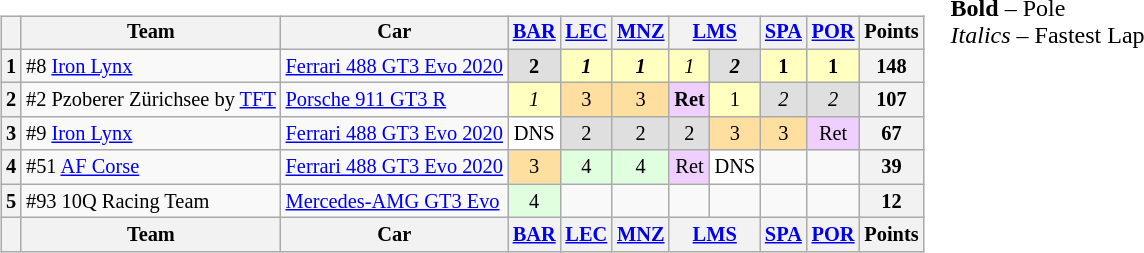<table>
<tr>
<td valign="top"><br><table class="wikitable" style="font-size:85%; text-align:center;">
<tr>
<th></th>
<th>Team</th>
<th>Car</th>
<th><a href='#'>BAR</a><br></th>
<th><a href='#'>LEC</a><br></th>
<th><a href='#'>MNZ</a><br></th>
<th colspan=2><a href='#'>LMS</a><br></th>
<th><a href='#'>SPA</a><br></th>
<th><a href='#'>POR</a><br></th>
<th>Points</th>
</tr>
<tr>
<th>1</th>
<td align=left> #8 <a href='#'>Iron Lynx</a></td>
<td align=left><a href='#'>Ferrari 488 GT3 Evo 2020</a></td>
<td style="background:#dfdfdf;"><strong>2</strong></td>
<td style="background:#ffffbf;"><strong><em>1</em></strong></td>
<td style="background:#ffffbf;"><strong><em>1</em></strong></td>
<td style="background:#ffffbf;"><em>1</em></td>
<td style="background:#dfdfdf;"><strong><em>2</em></strong></td>
<td style="background:#ffffbf;"><strong>1</strong></td>
<td style="background:#ffffbf;"><strong>1</strong></td>
<th>148</th>
</tr>
<tr>
<th>2</th>
<td align=left> #2 Pzoberer Zürichsee by <a href='#'>TFT</a></td>
<td align=left><a href='#'>Porsche 911 GT3 R</a></td>
<td style="background:#ffffbf;"><em>1</em></td>
<td style="background:#ffdf9f;">3</td>
<td style="background:#ffdf9f;">3</td>
<td style="background:#efcfff;"><strong>Ret</strong></td>
<td style="background:#ffffbf;">1</td>
<td style="background:#dfdfdf;"><em>2</em></td>
<td style="background:#dfdfdf;"><em>2</em></td>
<th>107</th>
</tr>
<tr>
<th>3</th>
<td align=left> #9 <a href='#'>Iron Lynx</a></td>
<td align=left><a href='#'>Ferrari 488 GT3 Evo 2020</a></td>
<td style="background:#ffffff;">DNS</td>
<td style="background:#dfdfdf;">2</td>
<td style="background:#dfdfdf;">2</td>
<td style="background:#dfdfdf;">2</td>
<td style="background:#ffdf9f;">3</td>
<td style="background:#ffdf9f;">3</td>
<td style="background:#efcfff;">Ret</td>
<th>67</th>
</tr>
<tr>
<th>4</th>
<td align=left> #51 <a href='#'>AF Corse</a></td>
<td align=left><a href='#'>Ferrari 488 GT3 Evo 2020</a></td>
<td style="background:#ffdf9f;">3</td>
<td style="background:#dfffdf;">4</td>
<td style="background:#dfffdf;">4</td>
<td style="background:#efcfff;">Ret</td>
<td style="background:#ffffff;">DNS</td>
<td></td>
<td></td>
<th>39</th>
</tr>
<tr>
<th>5</th>
<td align=left> #93 10Q Racing Team</td>
<td align=left><a href='#'>Mercedes-AMG GT3 Evo</a></td>
<td style="background:#dfffdf;">4</td>
<td></td>
<td></td>
<td></td>
<td></td>
<td></td>
<td></td>
<th>12</th>
</tr>
<tr>
<th></th>
<th>Team</th>
<th>Car</th>
<th><a href='#'>BAR</a><br></th>
<th><a href='#'>LEC</a><br></th>
<th><a href='#'>MNZ</a><br></th>
<th colspan=2><a href='#'>LMS</a><br></th>
<th><a href='#'>SPA</a><br></th>
<th><a href='#'>POR</a><br></th>
<th>Points</th>
</tr>
</table>
</td>
<td valign="top"><br>
<span><strong>Bold</strong> – Pole<br><em>Italics</em> – Fastest Lap</span></td>
</tr>
</table>
